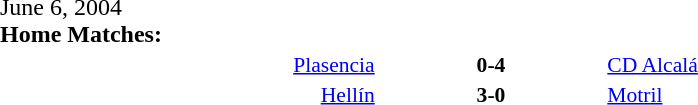<table width=100% cellspacing=1>
<tr>
<th width=20%></th>
<th width=12%></th>
<th width=20%></th>
<th></th>
</tr>
<tr>
<td>June 6, 2004<br><strong>Home Matches:</strong></td>
</tr>
<tr style=font-size:90%>
<td align=right><a href='#'>Plasencia</a></td>
<td align=center><strong>0-4</strong></td>
<td><a href='#'>CD Alcalá</a></td>
</tr>
<tr style=font-size:90%>
<td align=right><a href='#'>Hellín</a></td>
<td align=center><strong>3-0</strong></td>
<td><a href='#'>Motril</a></td>
</tr>
</table>
